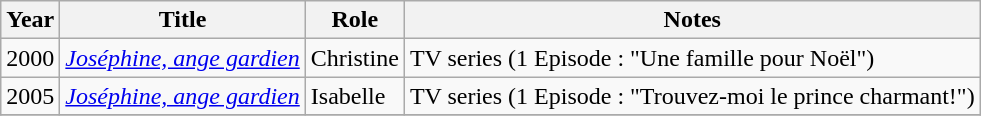<table class="wikitable sortable">
<tr>
<th>Year</th>
<th>Title</th>
<th>Role</th>
<th class="unsortable">Notes</th>
</tr>
<tr>
<td>2000</td>
<td><em><a href='#'>Joséphine, ange gardien</a></em></td>
<td>Christine</td>
<td>TV series (1 Episode : "Une famille pour Noël")</td>
</tr>
<tr>
<td>2005</td>
<td><em><a href='#'>Joséphine, ange gardien</a></em></td>
<td>Isabelle</td>
<td>TV series (1 Episode : "Trouvez-moi le prince charmant!")</td>
</tr>
<tr>
</tr>
</table>
